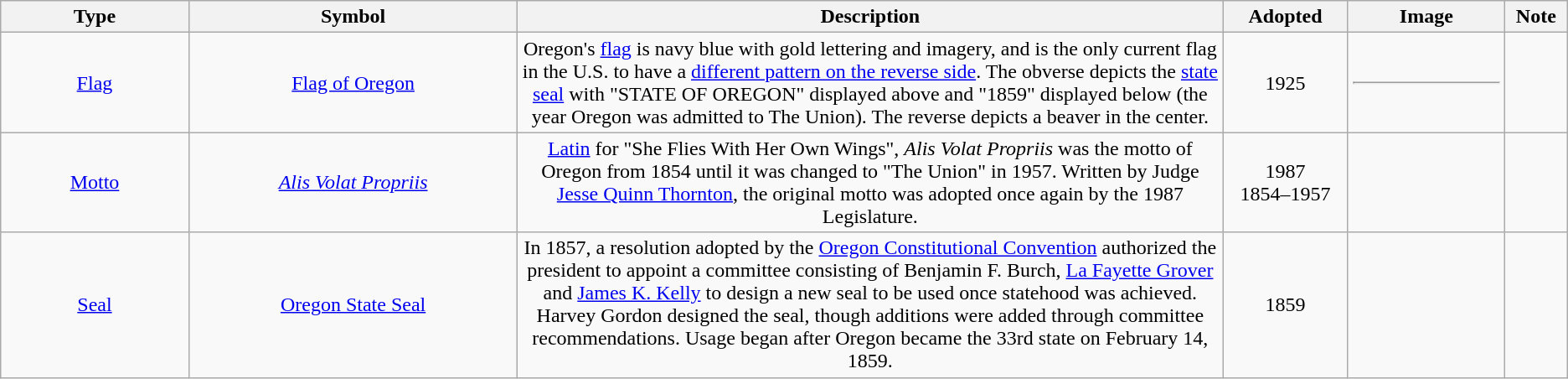<table class="wikitable sortable" style="text-align:center;">
<tr>
<th width=12%>Type</th>
<th width=21%>Symbol</th>
<th width=45% class=unsortable>Description</th>
<th width=8%>Adopted</th>
<th width=10% class=unsortable>Image</th>
<th width=4%  class=unsortable>Note</th>
</tr>
<tr>
<td><a href='#'>Flag</a></td>
<td><a href='#'>Flag of Oregon</a></td>
<td>Oregon's <a href='#'>flag</a> is navy blue with gold lettering and imagery, and is the only current flag in the U.S. to have a <a href='#'>different pattern on the reverse side</a>. The obverse depicts the <a href='#'>state seal</a> with "STATE OF OREGON" displayed above and "1859" displayed below (the year Oregon was admitted to The Union). The reverse depicts a beaver in the center.</td>
<td>1925</td>
<td><hr></td>
<td><br></td>
</tr>
<tr>
<td><a href='#'>Motto</a></td>
<td><em><a href='#'>Alis Volat Propriis</a></em></td>
<td><a href='#'>Latin</a> for "She Flies With Her Own Wings", <em>Alis Volat Propriis</em> was the motto of Oregon from 1854 until it was changed to "The Union" in 1957. Written by Judge <a href='#'>Jesse Quinn Thornton</a>, the original motto was adopted once again by the 1987 Legislature.</td>
<td>1987<br>1854–1957</td>
<td></td>
<td></td>
</tr>
<tr>
<td><a href='#'>Seal</a></td>
<td><a href='#'>Oregon State Seal</a></td>
<td>In 1857, a resolution adopted by the <a href='#'>Oregon Constitutional Convention</a> authorized the president to appoint a committee consisting of Benjamin F. Burch, <a href='#'>La Fayette Grover</a> and <a href='#'>James K. Kelly</a> to design a new seal to be used once statehood was achieved. Harvey Gordon designed the seal, though additions were added through committee recommendations. Usage began after Oregon became the 33rd state on February 14, 1859.</td>
<td>1859</td>
<td></td>
<td><br></td>
</tr>
</table>
